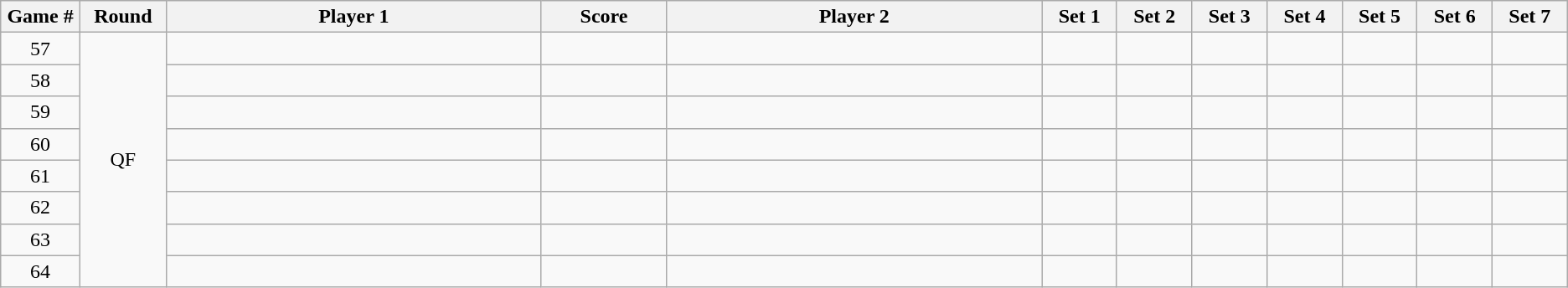<table class="wikitable">
<tr>
<th width="2%">Game #</th>
<th width="2%">Round</th>
<th width="15%">Player 1</th>
<th width="5%">Score</th>
<th width="15%">Player 2</th>
<th width="3%">Set 1</th>
<th width="3%">Set 2</th>
<th width="3%">Set 3</th>
<th width="3%">Set 4</th>
<th width="3%">Set 5</th>
<th width="3%">Set 6</th>
<th width="3%">Set 7</th>
</tr>
<tr style=text-align:center;>
<td>57</td>
<td rowspan=8>QF</td>
<td></td>
<td></td>
<td></td>
<td></td>
<td></td>
<td></td>
<td></td>
<td></td>
<td></td>
<td></td>
</tr>
<tr style=text-align:center;>
<td>58</td>
<td></td>
<td></td>
<td></td>
<td></td>
<td></td>
<td></td>
<td></td>
<td></td>
<td></td>
<td></td>
</tr>
<tr style=text-align:center;>
<td>59</td>
<td></td>
<td></td>
<td></td>
<td></td>
<td></td>
<td></td>
<td></td>
<td></td>
<td></td>
<td></td>
</tr>
<tr style=text-align:center;>
<td>60</td>
<td></td>
<td></td>
<td></td>
<td></td>
<td></td>
<td></td>
<td></td>
<td></td>
<td></td>
<td></td>
</tr>
<tr style=text-align:center;>
<td>61</td>
<td></td>
<td></td>
<td></td>
<td></td>
<td></td>
<td></td>
<td></td>
<td></td>
<td></td>
<td></td>
</tr>
<tr style=text-align:center;>
<td>62</td>
<td></td>
<td></td>
<td></td>
<td></td>
<td></td>
<td></td>
<td></td>
<td></td>
<td></td>
<td></td>
</tr>
<tr style=text-align:center;>
<td>63</td>
<td></td>
<td></td>
<td></td>
<td></td>
<td></td>
<td></td>
<td></td>
<td></td>
<td></td>
<td></td>
</tr>
<tr style=text-align:center;>
<td>64</td>
<td></td>
<td></td>
<td></td>
<td></td>
<td></td>
<td></td>
<td></td>
<td></td>
<td></td>
<td></td>
</tr>
</table>
